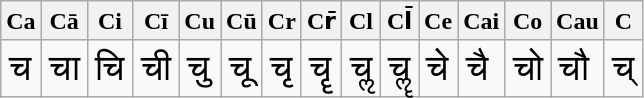<table class="wikitable">
<tr>
<th>Ca</th>
<th>Cā</th>
<th>Ci</th>
<th>Cī</th>
<th>Cu</th>
<th>Cū</th>
<th>Cr</th>
<th>Cr̄</th>
<th>Cl</th>
<th>Cl̄</th>
<th>Ce</th>
<th>Cai</th>
<th>Co</th>
<th>Cau</th>
<th>C</th>
</tr>
<tr style="font-size: 150%;">
<td>च</td>
<td>चा</td>
<td>चि</td>
<td>ची</td>
<td>चु</td>
<td>चू</td>
<td>चृ</td>
<td>चॄ</td>
<td>चॢ</td>
<td>चॣ</td>
<td>चे</td>
<td>चै</td>
<td>चो</td>
<td>चौ</td>
<td>च्</td>
</tr>
</table>
